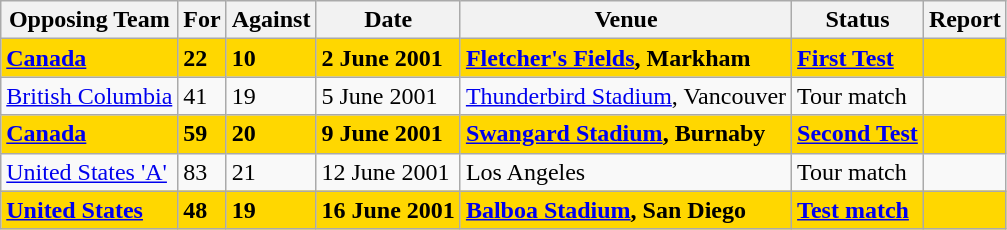<table class="wikitable">
<tr>
<th>Opposing Team</th>
<th>For</th>
<th>Against</th>
<th>Date</th>
<th>Venue</th>
<th>Status</th>
<th>Report</th>
</tr>
<tr bgcolor=gold>
<td><strong><a href='#'>Canada</a></strong></td>
<td><strong>22</strong></td>
<td><strong>10</strong></td>
<td><strong>2 June 2001</strong></td>
<td><strong><a href='#'>Fletcher's Fields</a>, Markham</strong></td>
<td><strong><a href='#'>First Test</a></strong></td>
<td></td>
</tr>
<tr>
<td><a href='#'>British Columbia</a></td>
<td>41</td>
<td>19</td>
<td>5 June 2001</td>
<td><a href='#'>Thunderbird Stadium</a>, Vancouver</td>
<td>Tour match</td>
<td></td>
</tr>
<tr bgcolor=gold>
<td><strong><a href='#'>Canada</a></strong></td>
<td><strong>59</strong></td>
<td><strong>20</strong></td>
<td><strong>9 June 2001</strong></td>
<td><strong><a href='#'>Swangard Stadium</a>, Burnaby</strong></td>
<td><strong><a href='#'>Second Test</a></strong></td>
<td></td>
</tr>
<tr>
<td><a href='#'>United States 'A'</a></td>
<td>83</td>
<td>21</td>
<td>12 June 2001</td>
<td>Los Angeles</td>
<td>Tour match</td>
<td></td>
</tr>
<tr bgcolor=gold>
<td><strong><a href='#'>United States</a></strong></td>
<td><strong>48</strong></td>
<td><strong>19</strong></td>
<td><strong>16 June 2001</strong></td>
<td><strong><a href='#'>Balboa Stadium</a>, San Diego</strong></td>
<td><strong><a href='#'>Test match</a></strong></td>
<td></td>
</tr>
</table>
